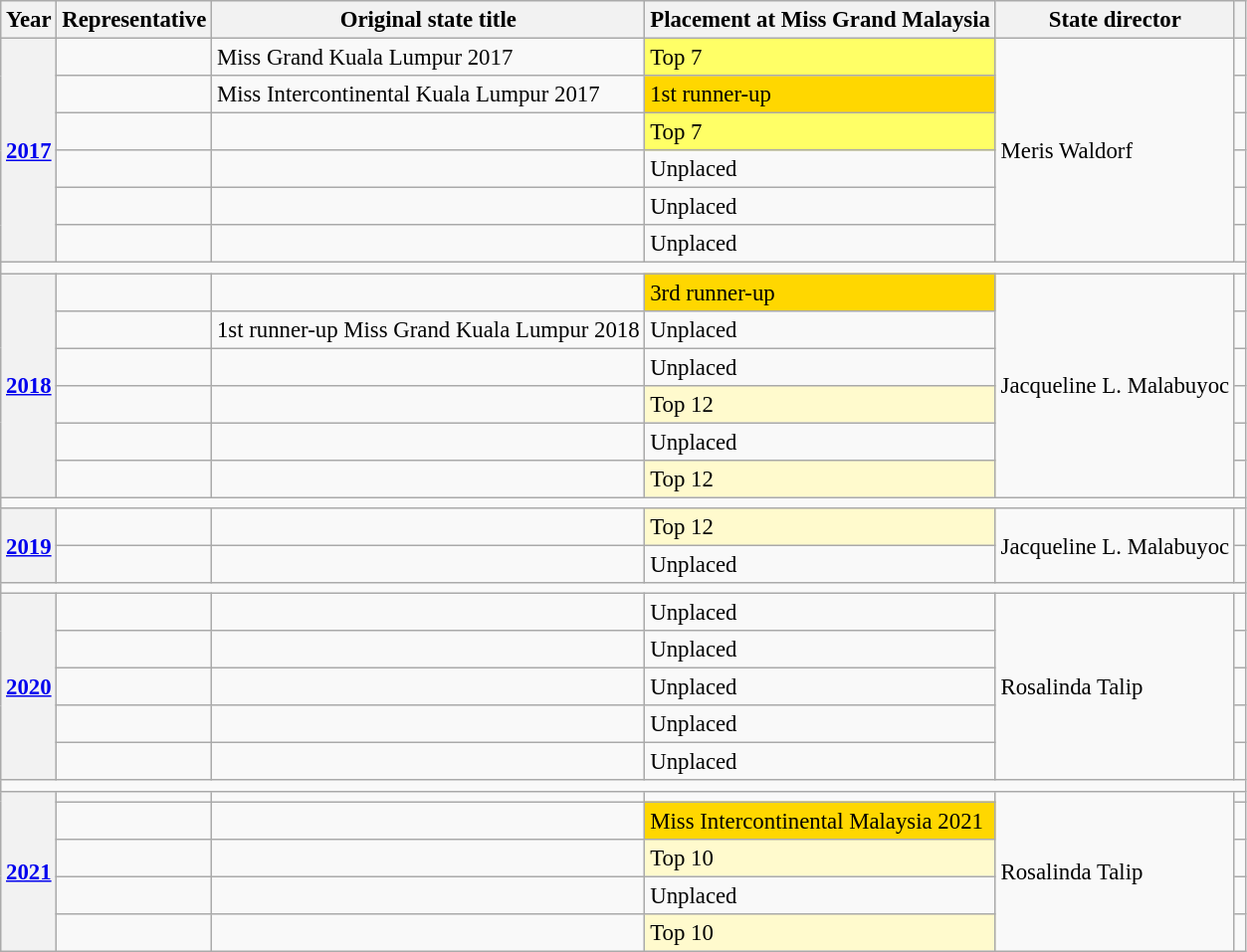<table class="wikitable defaultcenter col2left" style="font-size:95%;">
<tr>
<th>Year</th>
<th>Representative</th>
<th>Original state title</th>
<th>Placement at Miss Grand Malaysia</th>
<th>State director</th>
<th></th>
</tr>
<tr>
<th rowspan=6><a href='#'>2017</a></th>
<td></td>
<td>Miss Grand Kuala Lumpur 2017</td>
<td bgcolor=#FFFF66>Top 7</td>
<td rowspan=6>Meris Waldorf</td>
<td></td>
</tr>
<tr>
<td></td>
<td>Miss Intercontinental Kuala Lumpur 2017</td>
<td bgcolor=gold>1st runner-up</td>
<td></td>
</tr>
<tr>
<td></td>
<td></td>
<td bgcolor=#FFFF66>Top 7</td>
<td></td>
</tr>
<tr>
<td></td>
<td></td>
<td>Unplaced</td>
<td></td>
</tr>
<tr>
<td></td>
<td></td>
<td>Unplaced</td>
<td></td>
</tr>
<tr>
<td></td>
<td></td>
<td>Unplaced</td>
<td></td>
</tr>
<tr>
<td colspan=6></td>
</tr>
<tr>
<th rowspan=6><a href='#'>2018</a></th>
<td></td>
<td></td>
<td bgcolor=gold>3rd runner-up</td>
<td rowspan=6>Jacqueline L. Malabuyoc</td>
<td></td>
</tr>
<tr>
<td></td>
<td>1st runner-up Miss Grand Kuala Lumpur 2018</td>
<td>Unplaced</td>
<td></td>
</tr>
<tr>
<td></td>
<td></td>
<td>Unplaced</td>
<td></td>
</tr>
<tr>
<td></td>
<td></td>
<td bgcolor=#FFFACD>Top 12</td>
<td></td>
</tr>
<tr>
<td></td>
<td></td>
<td>Unplaced</td>
<td></td>
</tr>
<tr>
<td></td>
<td></td>
<td bgcolor=#FFFACD>Top 12</td>
<td></td>
</tr>
<tr>
<td colspan=6></td>
</tr>
<tr>
<th rowspan=2><a href='#'>2019</a></th>
<td></td>
<td></td>
<td bgcolor=#FFFACD>Top 12</td>
<td rowspan=2>Jacqueline L. Malabuyoc</td>
<td></td>
</tr>
<tr>
<td></td>
<td></td>
<td>Unplaced</td>
<td></td>
</tr>
<tr>
<td colspan=6></td>
</tr>
<tr>
<th rowspan=5><a href='#'>2020</a></th>
<td></td>
<td></td>
<td>Unplaced</td>
<td rowspan=5>Rosalinda Talip</td>
<td></td>
</tr>
<tr>
<td></td>
<td></td>
<td>Unplaced</td>
<td></td>
</tr>
<tr>
<td></td>
<td></td>
<td>Unplaced</td>
<td></td>
</tr>
<tr>
<td></td>
<td></td>
<td>Unplaced</td>
<td></td>
</tr>
<tr>
<td></td>
<td></td>
<td>Unplaced</td>
<td></td>
</tr>
<tr>
<td colspan=6></td>
</tr>
<tr>
<th rowspan=5><a href='#'>2021</a></th>
<td></td>
<td></td>
<td></td>
<td rowspan=5>Rosalinda Talip</td>
<td></td>
</tr>
<tr>
<td></td>
<td></td>
<td bgcolor=gold>Miss Intercontinental Malaysia 2021</td>
<td></td>
</tr>
<tr>
<td></td>
<td></td>
<td bgcolor=#FFFACD>Top 10</td>
<td></td>
</tr>
<tr>
<td></td>
<td></td>
<td>Unplaced</td>
<td></td>
</tr>
<tr>
<td></td>
<td></td>
<td bgcolor=#FFFACD>Top 10</td>
<td></td>
</tr>
</table>
